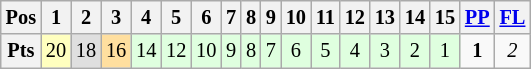<table class="wikitable" style="font-size: 85%;">
<tr>
<th>Pos</th>
<th>1</th>
<th>2</th>
<th>3</th>
<th>4</th>
<th>5</th>
<th>6</th>
<th>7</th>
<th>8</th>
<th>9</th>
<th>10</th>
<th>11</th>
<th>12</th>
<th>13</th>
<th>14</th>
<th>15</th>
<th><a href='#'>PP</a></th>
<th><a href='#'>FL</a></th>
</tr>
<tr align="center">
<th>Pts</th>
<td style="background:#FFFFBF;">20</td>
<td style="background:#DFDFDF;">18</td>
<td style="background:#FFDF9F;">16</td>
<td style="background:#DFFFDF;">14</td>
<td style="background:#DFFFDF;">12</td>
<td style="background:#DFFFDF;">10</td>
<td style="background:#DFFFDF;">9</td>
<td style="background:#DFFFDF;">8</td>
<td style="background:#DFFFDF;">7</td>
<td style="background:#DFFFDF;">6</td>
<td style="background:#DFFFDF;">5</td>
<td style="background:#DFFFDF;">4</td>
<td style="background:#DFFFDF;">3</td>
<td style="background:#DFFFDF;">2</td>
<td style="background:#DFFFDF;">1</td>
<td><strong>1</strong></td>
<td><em>2</em></td>
</tr>
</table>
